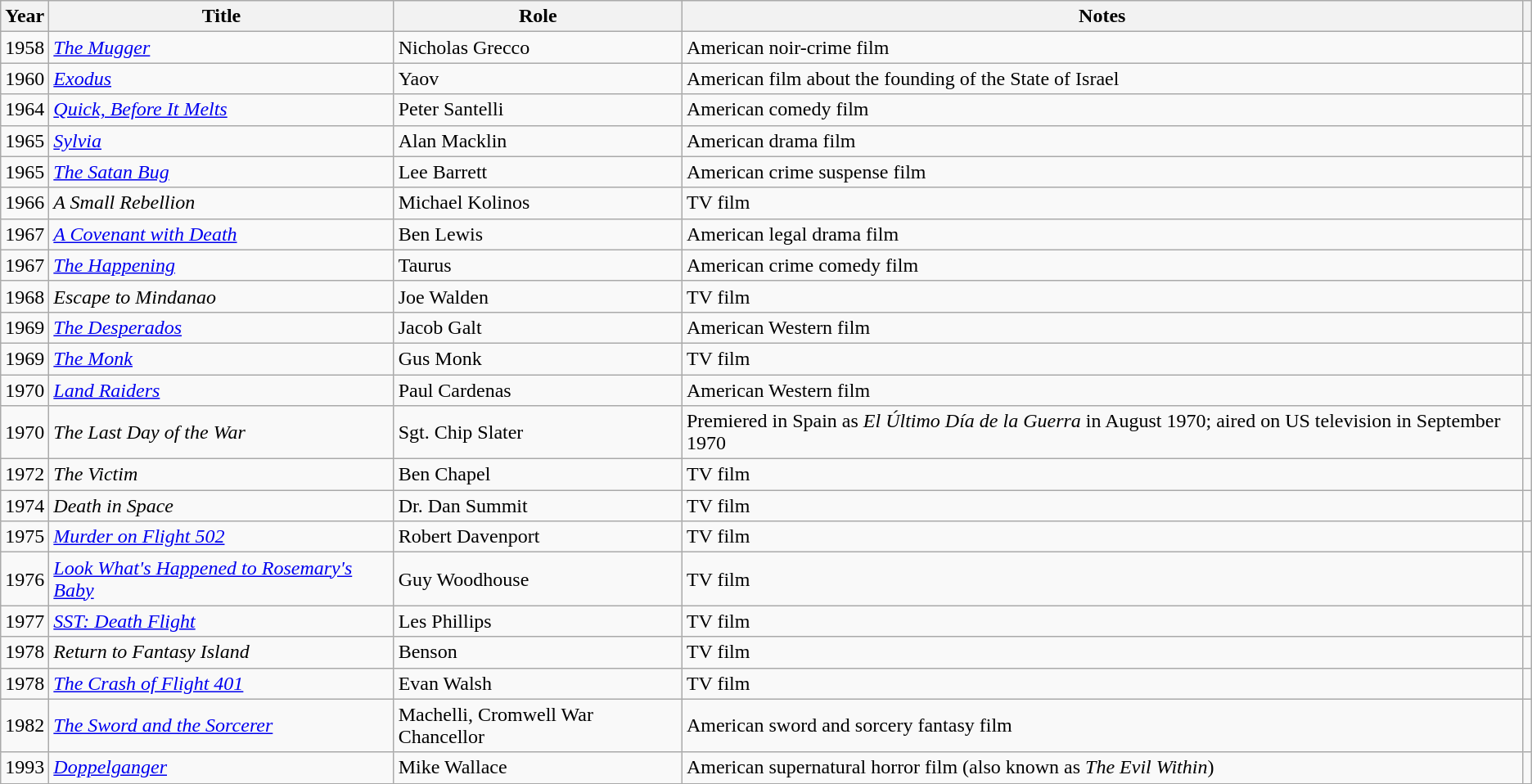<table class="wikitable sortable">
<tr>
<th>Year</th>
<th>Title</th>
<th>Role</th>
<th class="unsortable">Notes</th>
<th class="unsortable"></th>
</tr>
<tr>
<td>1958</td>
<td><em><a href='#'>The Mugger</a></em></td>
<td>Nicholas Grecco</td>
<td>American noir-crime film</td>
<td></td>
</tr>
<tr>
<td>1960</td>
<td><em><a href='#'>Exodus</a></em></td>
<td>Yaov</td>
<td>American film about the founding of the State of Israel</td>
<td></td>
</tr>
<tr>
<td>1964</td>
<td><em><a href='#'>Quick, Before It Melts</a></em></td>
<td>Peter Santelli</td>
<td>American comedy film</td>
<td></td>
</tr>
<tr>
<td>1965</td>
<td><em><a href='#'>Sylvia</a></em></td>
<td>Alan Macklin</td>
<td>American drama film</td>
<td></td>
</tr>
<tr>
<td>1965</td>
<td><em><a href='#'>The Satan Bug</a></em></td>
<td>Lee Barrett</td>
<td>American crime suspense film</td>
<td></td>
</tr>
<tr>
<td>1966</td>
<td><em>A Small Rebellion</em></td>
<td>Michael Kolinos</td>
<td>TV film</td>
<td></td>
</tr>
<tr>
<td>1967</td>
<td><em><a href='#'>A Covenant with Death</a></em></td>
<td>Ben Lewis</td>
<td>American legal drama film</td>
<td></td>
</tr>
<tr>
<td>1967</td>
<td><em><a href='#'>The Happening</a></em></td>
<td>Taurus</td>
<td>American crime comedy film</td>
<td></td>
</tr>
<tr>
<td>1968</td>
<td><em>Escape to Mindanao</em></td>
<td>Joe Walden</td>
<td>TV film</td>
<td></td>
</tr>
<tr>
<td>1969</td>
<td><em><a href='#'>The Desperados</a></em></td>
<td>Jacob Galt</td>
<td>American Western film</td>
<td></td>
</tr>
<tr>
<td>1969</td>
<td><em><a href='#'>The Monk</a></em></td>
<td>Gus Monk</td>
<td>TV film</td>
<td></td>
</tr>
<tr>
<td>1970</td>
<td><em><a href='#'>Land Raiders</a></em></td>
<td>Paul Cardenas</td>
<td>American Western film</td>
<td></td>
</tr>
<tr>
<td>1970</td>
<td><em>The Last Day of the War</em></td>
<td>Sgt. Chip Slater</td>
<td>Premiered in Spain as <em>El Último Día de la Guerra</em> in August 1970; aired on US television in September 1970</td>
<td></td>
</tr>
<tr>
<td>1972</td>
<td><em>The Victim</em></td>
<td>Ben Chapel</td>
<td>TV film</td>
<td></td>
</tr>
<tr>
<td>1974</td>
<td><em>Death in Space</em></td>
<td>Dr. Dan Summit</td>
<td>TV film</td>
<td></td>
</tr>
<tr>
<td>1975</td>
<td><em><a href='#'>Murder on Flight 502</a></em></td>
<td>Robert Davenport</td>
<td>TV film</td>
<td></td>
</tr>
<tr>
<td>1976</td>
<td><em><a href='#'>Look What's Happened to Rosemary's Baby</a></em></td>
<td>Guy Woodhouse</td>
<td>TV film</td>
<td></td>
</tr>
<tr>
<td>1977</td>
<td><em><a href='#'>SST: Death Flight</a></em></td>
<td>Les Phillips</td>
<td>TV film</td>
<td></td>
</tr>
<tr>
<td>1978</td>
<td><em>Return to Fantasy Island</em></td>
<td>Benson</td>
<td>TV film</td>
<td></td>
</tr>
<tr>
<td>1978</td>
<td><em><a href='#'>The Crash of Flight 401</a></em></td>
<td>Evan Walsh</td>
<td>TV film</td>
<td></td>
</tr>
<tr>
<td>1982</td>
<td><em><a href='#'>The Sword and the Sorcerer</a></em></td>
<td>Machelli, Cromwell War Chancellor</td>
<td>American sword and sorcery fantasy film</td>
<td></td>
</tr>
<tr>
<td>1993</td>
<td><em><a href='#'>Doppelganger</a></em></td>
<td>Mike Wallace</td>
<td>American supernatural horror film (also known as <em>The Evil Within</em>)</td>
<td></td>
</tr>
<tr>
</tr>
</table>
